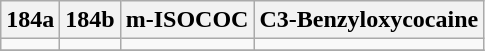<table role="presentation" class="wikitable mw-collapsible mw-collapsed">
<tr>
<th>184a</th>
<th>184b</th>
<th>m-ISOCOC</th>
<th>C3-Benzyloxycocaine</th>
</tr>
<tr>
<td></td>
<td></td>
<td></td>
<td></td>
</tr>
<tr>
</tr>
</table>
